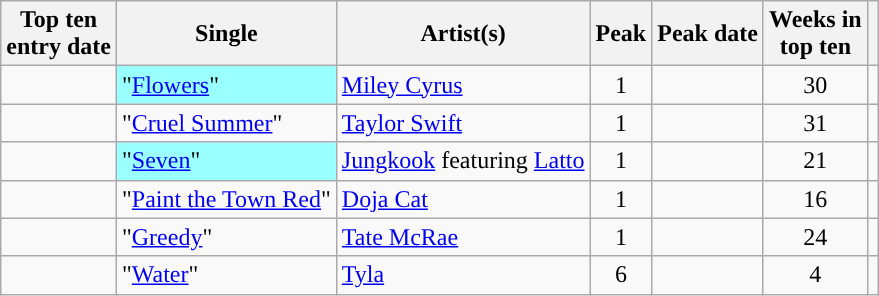<table class="wikitable sortable">
<tr>
<th>Top ten<br>entry date</th>
<th>Single</th>
<th>Artist(s)</th>
<th data-sort-type="number">Peak</th>
<th>Peak date</th>
<th data-sort-type="number">Weeks in<br>top ten</th>
<th></th>
</tr>
<tr>
<td></td>
<td style= "background:#9ff;">"<a href='#'>Flowers</a>" </td>
<td><a href='#'>Miley Cyrus</a></td>
<td style="text-align:center;">1</td>
<td></td>
<td style="text-align:center;">30</td>
<td style="text-align:center;"></td>
</tr>
<tr>
<td></td>
<td>"<a href='#'>Cruel Summer</a>"</td>
<td><a href='#'>Taylor Swift</a></td>
<td style="text-align:center;">1</td>
<td></td>
<td style="text-align:center;">31</td>
<td style="text-align:center;"> </td>
</tr>
<tr>
<td></td>
<td style= "background:#9ff;">"<a href='#'>Seven</a>" </td>
<td><a href='#'>Jungkook</a> featuring <a href='#'>Latto</a></td>
<td style="text-align:center;">1</td>
<td></td>
<td style="text-align:center;">21</td>
<td style="text-align:center;"></td>
</tr>
<tr>
<td></td>
<td>"<a href='#'>Paint the Town Red</a>"</td>
<td><a href='#'>Doja Cat</a></td>
<td style="text-align:center;">1</td>
<td></td>
<td style="text-align:center;">16</td>
<td style="text-align:center;"> </td>
</tr>
<tr>
<td></td>
<td>"<a href='#'>Greedy</a>"</td>
<td><a href='#'>Tate McRae</a></td>
<td style="text-align:center;">1</td>
<td></td>
<td style="text-align:center;">24</td>
<td style="text-align:center;"></td>
</tr>
<tr>
<td></td>
<td>"<a href='#'>Water</a>"</td>
<td><a href='#'>Tyla</a></td>
<td style="text-align:center;">6</td>
<td></td>
<td style="text-align:center;">4</td>
<td style="text-align:center;"> </td>
</tr>
</table>
